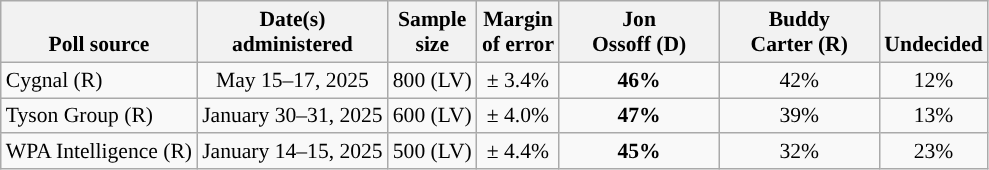<table class="wikitable" style="font-size:90%;text-align:center;">
<tr valign=bottom>
<th>Poll source</th>
<th>Date(s)<br>administered</th>
<th>Sample<br>size</th>
<th>Margin<br>of error</th>
<th style="width:100px;">Jon<br>Ossoff (D)</th>
<th style="width:100px;">Buddy<br>Carter (R)</th>
<th>Undecided</th>
</tr>
<tr>
<td style="text-align:left;">Cygnal (R)</td>
<td>May 15–17, 2025</td>
<td>800 (LV)</td>
<td>± 3.4%</td>
<td style="background-color:"><strong>46%</strong></td>
<td>42%</td>
<td>12%</td>
</tr>
<tr>
<td style="text-align:left;">Tyson Group (R)</td>
<td>January 30–31, 2025</td>
<td>600 (LV)</td>
<td>± 4.0%</td>
<td style="background-color:"><strong>47%</strong></td>
<td>39%</td>
<td>13%</td>
</tr>
<tr>
<td style="text-align:left;">WPA Intelligence (R)</td>
<td>January 14–15, 2025</td>
<td>500 (LV)</td>
<td>± 4.4%</td>
<td style="background-color:"><strong>45%</strong></td>
<td>32%</td>
<td>23%</td>
</tr>
</table>
